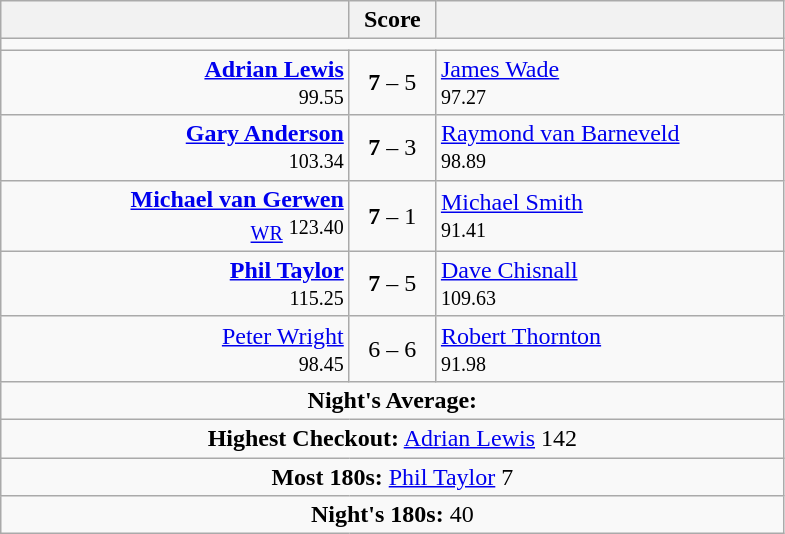<table class=wikitable style="text-align:center">
<tr>
<th width=225></th>
<th width=50>Score</th>
<th width=225></th>
</tr>
<tr align=centre>
<td colspan="3"></td>
</tr>
<tr align=left>
<td align=right><strong><a href='#'>Adrian Lewis</a></strong>  <br><small><span>99.55</span></small></td>
<td align=center><strong>7</strong> – 5</td>
<td> <a href='#'>James Wade</a> <br><small><span>97.27</span></small></td>
</tr>
<tr align=left>
<td align=right><strong><a href='#'>Gary Anderson</a></strong>  <br><small><span>103.34</span></small></td>
<td align=center><strong>7</strong> – 3</td>
<td> <a href='#'>Raymond van Barneveld</a> <br><small><span>98.89</span></small></td>
</tr>
<tr align=left>
<td align=right><strong><a href='#'>Michael van Gerwen</a></strong>  <br><sub><a href='#'>WR</a></sub> <small><span>123.40</span></small></td>
<td align=center><strong>7</strong> – 1</td>
<td> <a href='#'>Michael Smith</a> <br><small><span>91.41</span></small></td>
</tr>
<tr align=left>
<td align=right><strong><a href='#'>Phil Taylor</a></strong>  <br><small><span>115.25</span></small></td>
<td align=center><strong>7</strong> – 5</td>
<td> <a href='#'>Dave Chisnall</a> <br><small><span>109.63</span></small></td>
</tr>
<tr align=left>
<td align=right><a href='#'>Peter Wright</a>  <br><small><span>98.45</span></small></td>
<td align=center>6 – 6</td>
<td> <a href='#'>Robert Thornton</a> <br><small><span>91.98</span></small></td>
</tr>
<tr align=center>
<td colspan="3"><strong>Night's Average:</strong> </td>
</tr>
<tr align=center>
<td colspan="3"><strong>Highest Checkout:</strong>  <a href='#'>Adrian Lewis</a> 142</td>
</tr>
<tr align=center>
<td colspan="3"><strong>Most 180s:</strong>  <a href='#'>Phil Taylor</a> 7</td>
</tr>
<tr align=center>
<td colspan="3"><strong>Night's 180s:</strong> 40</td>
</tr>
</table>
